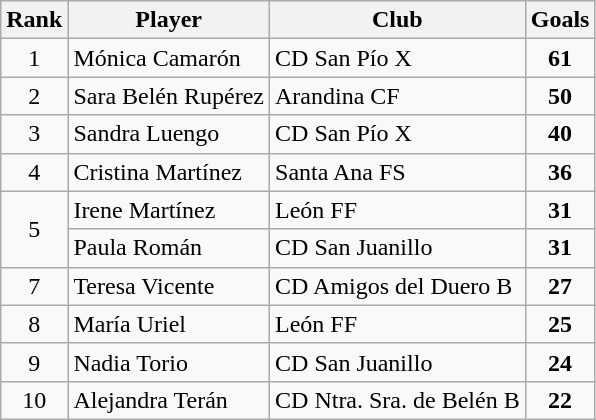<table class="wikitable" style="text-align:center">
<tr>
<th>Rank</th>
<th>Player</th>
<th>Club</th>
<th>Goals</th>
</tr>
<tr>
<td>1</td>
<td align="left">Mónica Camarón</td>
<td align="left">CD San Pío X</td>
<td><strong>61</strong></td>
</tr>
<tr>
<td>2</td>
<td align="left">Sara Belén Rupérez</td>
<td align="left">Arandina CF</td>
<td><strong>50</strong></td>
</tr>
<tr>
<td>3</td>
<td align="left">Sandra Luengo</td>
<td align="left">CD San Pío X</td>
<td><strong>40</strong></td>
</tr>
<tr>
<td>4</td>
<td align="left">Cristina Martínez</td>
<td align="left">Santa Ana FS</td>
<td><strong>36</strong></td>
</tr>
<tr>
<td rowspan="2">5</td>
<td align="left">Irene Martínez</td>
<td align="left">León FF</td>
<td><strong>31</strong></td>
</tr>
<tr>
<td align="left">Paula Román</td>
<td align="left">CD San Juanillo</td>
<td><strong>31</strong></td>
</tr>
<tr>
<td>7</td>
<td align="left">Teresa Vicente</td>
<td align="left">CD Amigos del Duero B</td>
<td><strong>27</strong></td>
</tr>
<tr>
<td>8</td>
<td align="left">María Uriel</td>
<td align="left">León FF</td>
<td><strong>25</strong></td>
</tr>
<tr>
<td>9</td>
<td align="left">Nadia Torio</td>
<td align="left">CD San Juanillo</td>
<td><strong>24</strong></td>
</tr>
<tr>
<td>10</td>
<td align="left">Alejandra Terán</td>
<td align="left">CD Ntra. Sra. de Belén B</td>
<td><strong>22</strong></td>
</tr>
</table>
